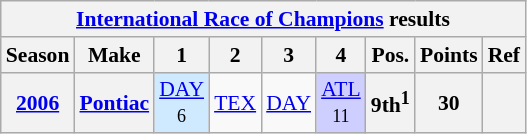<table class="wikitable" style="text-align:center; font-size:90%">
<tr>
<th colspan=9><a href='#'>International Race of Champions</a> results</th>
</tr>
<tr>
<th>Season</th>
<th>Make</th>
<th>1</th>
<th>2</th>
<th>3</th>
<th>4</th>
<th>Pos.</th>
<th>Points</th>
<th>Ref</th>
</tr>
<tr>
<th><a href='#'>2006</a></th>
<th><a href='#'>Pontiac</a></th>
<td style="background:#CFEAFF;"><a href='#'>DAY</a><br><small>6</small></td>
<td><a href='#'>TEX</a></td>
<td><a href='#'>DAY</a></td>
<td style="background:#CFCFFF;"><a href='#'>ATL</a><br><small>11</small></td>
<th>9th<sup>1</sup></th>
<th>30</th>
<th></th>
</tr>
</table>
